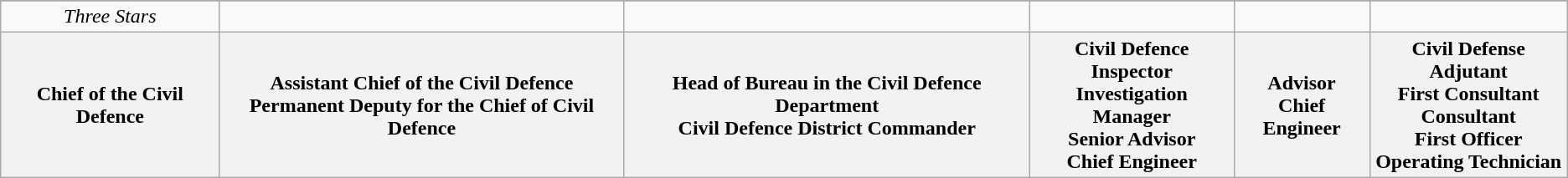<table class="wikitable">
<tr style="text-align:center;">
</tr>
<tr style="text-align:center;">
<td><em>Three Stars</em></td>
<td></td>
<td></td>
<td></td>
<td></td>
<td></td>
</tr>
<tr style="text-align:center;">
<th>Chief of the Civil Defence</th>
<th>Assistant Chief of the Civil Defence<br>Permanent Deputy for the Chief of Civil Defence</th>
<th>Head of Bureau in the Civil Defence Department<br>Civil Defence District Commander</th>
<th>Civil Defence Inspector<br>Investigation Manager<br>Senior Advisor<br>Chief Engineer</th>
<th>Advisor<br>Chief Engineer</th>
<th>Civil Defense Adjutant<br>First Consultant<br>Consultant<br>First Officer<br>Operating Technician</th>
</tr>
</table>
